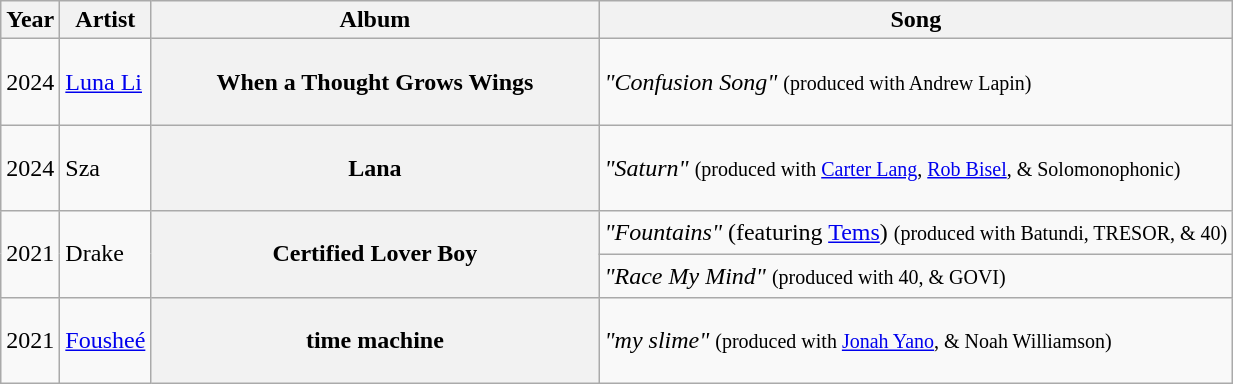<table class="wikitable">
<tr>
<th>Year</th>
<th>Artist</th>
<th>Album</th>
<th>Song</th>
</tr>
<tr>
<td>2024</td>
<td><a href='#'>Luna Li</a></td>
<th><blockquote>When a Thought Grows Wings</blockquote></th>
<td><em>"Confusion Song"</em> <small>(produced with Andrew Lapin)</small></td>
</tr>
<tr>
<td>2024</td>
<td>Sza</td>
<th><blockquote>Lana</blockquote></th>
<td><em>"Saturn"</em> <small>(produced with <a href='#'>Carter Lang</a>, <a href='#'>Rob Bisel</a>, & Solomonophonic)</small></td>
</tr>
<tr>
<td rowspan="2">2021</td>
<td rowspan="2">Drake</td>
<th rowspan="2"><blockquote>Certified Lover Boy</blockquote></th>
<td><em>"Fountains"</em> (featuring <a href='#'>Tems</a>) <small>(produced with Batundi, TRESOR, & 40)</small></td>
</tr>
<tr>
<td><em>"Race My Mind"</em>  <small>(produced with 40, & GOVI)</small></td>
</tr>
<tr>
<td>2021</td>
<td><a href='#'>Fousheé</a></td>
<th><blockquote>time machine</blockquote></th>
<td><em>"my slime"</em>  <small>(produced with <a href='#'>Jonah Yano</a>, & Noah Williamson)</small></td>
</tr>
</table>
